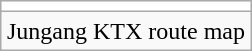<table class="wikitable" style="text-align: center;margin-left: auto; margin-right: auto">
<tr>
<th style="background-color:white"></th>
</tr>
<tr>
<td>Jungang KTX route map</td>
</tr>
</table>
